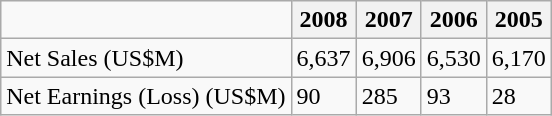<table class="wikitable" style="margin: 1em auto 1em auto;">
<tr>
<td></td>
<th>2008</th>
<th>2007</th>
<th>2006</th>
<th>2005</th>
</tr>
<tr>
<td>Net Sales (US$M)</td>
<td>6,637</td>
<td>6,906</td>
<td>6,530</td>
<td>6,170</td>
</tr>
<tr>
<td>Net Earnings (Loss) (US$M)</td>
<td>90</td>
<td>285</td>
<td>93</td>
<td>28</td>
</tr>
</table>
